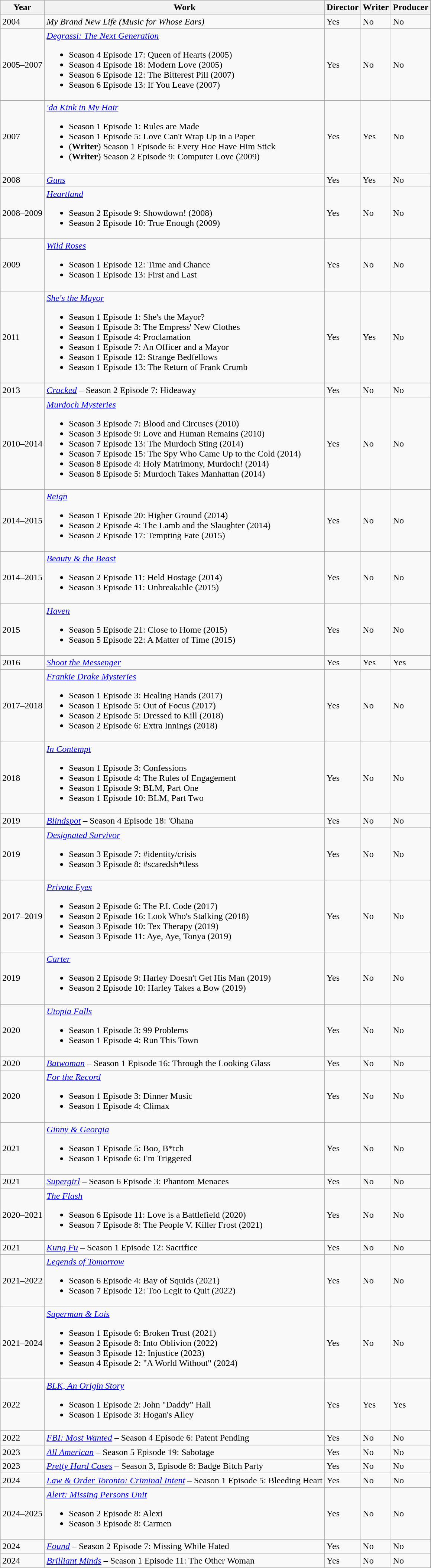<table class="wikitable">
<tr>
<th>Year</th>
<th>Work</th>
<th>Director</th>
<th>Writer</th>
<th>Producer</th>
</tr>
<tr>
<td>2004</td>
<td><em>My Brand New Life (Music for Whose Ears)</em></td>
<td>Yes</td>
<td>No</td>
<td>No</td>
</tr>
<tr>
<td>2005–2007</td>
<td><em><a href='#'>Degrassi: The Next Generation</a></em><br><ul><li>Season 4 Episode 17: Queen of Hearts (2005)</li><li>Season 4 Episode 18: Modern Love (2005)</li><li>Season 6 Episode 12: The Bitterest Pill (2007)</li><li>Season 6 Episode 13: If You Leave (2007)</li></ul></td>
<td>Yes</td>
<td>No</td>
<td>No</td>
</tr>
<tr>
<td>2007</td>
<td><em><a href='#'>'da Kink in My Hair</a></em><br><ul><li>Season 1 Episode 1: Rules are Made</li><li>Season 1 Episode 5: Love Can't Wrap Up in a Paper</li><li>(<strong>Writer</strong>) Season 1 Episode 6: Every Hoe Have Him Stick</li><li>(<strong>Writer</strong>) Season 2 Episode 9: Computer Love (2009)</li></ul></td>
<td>Yes</td>
<td>Yes</td>
<td>No</td>
</tr>
<tr>
<td>2008</td>
<td><em><a href='#'>Guns</a></em></td>
<td>Yes</td>
<td>Yes</td>
<td>No</td>
</tr>
<tr>
<td>2008–2009</td>
<td><em><a href='#'>Heartland</a></em><br><ul><li>Season 2 Episode 9: Showdown! (2008)</li><li>Season 2 Episode 10: True Enough (2009)</li></ul></td>
<td>Yes</td>
<td>No</td>
<td>No</td>
</tr>
<tr>
<td>2009</td>
<td><em><a href='#'>Wild Roses</a></em><br><ul><li>Season 1 Episode 12: Time and Chance</li><li>Season 1 Episode 13: First and Last</li></ul></td>
<td>Yes</td>
<td>No</td>
<td>No</td>
</tr>
<tr>
<td>2011</td>
<td><em><a href='#'>She's the Mayor</a></em><br><ul><li>Season 1 Episode 1: She's the Mayor?</li><li>Season 1 Episode 3: The Empress' New Clothes</li><li>Season 1 Episode 4: Proclamation</li><li>Season 1 Episode 7: An Officer and a Mayor</li><li>Season 1 Episode 12: Strange Bedfellows</li><li>Season 1 Episode 13: The Return of Frank Crumb</li></ul></td>
<td>Yes</td>
<td>Yes</td>
<td>No</td>
</tr>
<tr>
<td>2013</td>
<td><em><a href='#'>Cracked</a></em> – Season 2 Episode 7: Hideaway</td>
<td>Yes</td>
<td>No</td>
<td>No</td>
</tr>
<tr>
<td>2010–2014</td>
<td><em><a href='#'>Murdoch Mysteries</a></em><br><ul><li>Season 3 Episode 7: Blood and Circuses (2010)</li><li>Season 3 Episode 9: Love and Human Remains (2010)</li><li>Season 7 Episode 13: The Murdoch Sting (2014)</li><li>Season 7 Episode 15: The Spy Who Came Up to the Cold (2014)</li><li>Season 8 Episode 4: Holy Matrimony, Murdoch! (2014)</li><li>Season 8 Episode 5: Murdoch Takes Manhattan (2014)</li></ul></td>
<td>Yes</td>
<td>No</td>
<td>No</td>
</tr>
<tr>
<td>2014–2015</td>
<td><em><a href='#'>Reign</a></em><br><ul><li>Season 1 Episode 20: Higher Ground (2014)</li><li>Season 2 Episode 4: The Lamb and the Slaughter (2014)</li><li>Season 2 Episode 17: Tempting Fate (2015)</li></ul></td>
<td>Yes</td>
<td>No</td>
<td>No</td>
</tr>
<tr>
<td>2014–2015</td>
<td><em><a href='#'>Beauty & the Beast</a></em><br><ul><li>Season 2 Episode 11: Held Hostage (2014)</li><li>Season 3 Episode 11: Unbreakable (2015)</li></ul></td>
<td>Yes</td>
<td>No</td>
<td>No</td>
</tr>
<tr>
<td>2015</td>
<td><em><a href='#'>Haven</a></em><br><ul><li>Season 5 Episode 21: Close to Home (2015)</li><li>Season 5 Episode 22: A Matter of Time (2015)</li></ul></td>
<td>Yes</td>
<td>No</td>
<td>No</td>
</tr>
<tr>
<td>2016</td>
<td><em><a href='#'>Shoot the Messenger</a></em></td>
<td>Yes</td>
<td>Yes</td>
<td>Yes</td>
</tr>
<tr>
<td>2017–2018</td>
<td><em><a href='#'>Frankie Drake Mysteries</a></em><br><ul><li>Season 1 Episode 3: Healing Hands (2017)</li><li>Season 1 Episode 5: Out of Focus (2017)</li><li>Season 2 Episode 5: Dressed to Kill (2018)</li><li>Season 2 Episode 6: Extra Innings (2018)</li></ul></td>
<td>Yes</td>
<td>No</td>
<td>No</td>
</tr>
<tr>
<td>2018</td>
<td><em><a href='#'>In Contempt</a></em><br><ul><li>Season 1 Episode 3: Confessions</li><li>Season 1 Episode 4: The Rules of Engagement</li><li>Season 1 Episode 9: BLM, Part One</li><li>Season 1 Episode 10: BLM, Part Two</li></ul></td>
<td>Yes</td>
<td>No</td>
<td>No</td>
</tr>
<tr>
<td>2019</td>
<td><em><a href='#'>Blindspot</a></em> – Season 4 Episode 18: 'Ohana</td>
<td>Yes</td>
<td>No</td>
<td>No</td>
</tr>
<tr>
<td>2019</td>
<td><em><a href='#'>Designated Survivor</a></em><br><ul><li>Season 3 Episode 7: #identity/crisis</li><li>Season 3 Episode 8: #scaredsh*tless</li></ul></td>
<td>Yes</td>
<td>No</td>
<td>No</td>
</tr>
<tr>
<td>2017–2019</td>
<td><em><a href='#'>Private Eyes</a></em><br><ul><li>Season 2 Episode 6: The P.I. Code (2017)</li><li>Season 2 Episode 16: Look Who's Stalking (2018)</li><li>Season 3 Episode 10: Tex Therapy (2019)</li><li>Season 3 Episode 11: Aye, Aye, Tonya (2019)</li></ul></td>
<td>Yes</td>
<td>No</td>
<td>No</td>
</tr>
<tr>
<td>2019</td>
<td><em><a href='#'>Carter</a></em><br><ul><li>Season 2 Episode 9: Harley Doesn't Get His Man (2019)</li><li>Season 2 Episode 10: Harley Takes a Bow (2019)</li></ul></td>
<td>Yes</td>
<td>No</td>
<td>No</td>
</tr>
<tr>
<td>2020</td>
<td><em><a href='#'>Utopia Falls</a></em><br><ul><li>Season 1 Episode 3: 99 Problems</li><li>Season 1 Episode 4: Run This Town</li></ul></td>
<td>Yes</td>
<td>No</td>
<td>No</td>
</tr>
<tr>
<td>2020</td>
<td><em><a href='#'>Batwoman</a></em> – Season 1 Episode 16: Through the Looking Glass</td>
<td>Yes</td>
<td>No</td>
<td>No</td>
</tr>
<tr>
<td>2020</td>
<td><em><a href='#'>For the Record</a></em><br><ul><li>Season 1 Episode 3: Dinner Music</li><li>Season 1 Episode 4: Climax</li></ul></td>
<td>Yes</td>
<td>No</td>
<td>No</td>
</tr>
<tr>
<td>2021</td>
<td><em><a href='#'>Ginny & Georgia</a></em><br><ul><li>Season 1 Episode 5: Boo, B*tch</li><li>Season 1 Episode 6: I'm Triggered</li></ul></td>
<td>Yes</td>
<td>No</td>
<td>No</td>
</tr>
<tr>
<td>2021</td>
<td><em><a href='#'>Supergirl</a></em> – Season 6 Episode 3: Phantom Menaces</td>
<td>Yes</td>
<td>No</td>
<td>No</td>
</tr>
<tr>
<td>2020–2021</td>
<td><em><a href='#'>The Flash</a></em><br><ul><li>Season 6 Episode 11: Love is a Battlefield (2020)</li><li>Season 7 Episode 8: The People V. Killer Frost (2021)</li></ul></td>
<td>Yes</td>
<td>No</td>
<td>No</td>
</tr>
<tr>
<td>2021</td>
<td><em><a href='#'>Kung Fu</a></em> – Season 1 Episode 12: Sacrifice</td>
<td>Yes</td>
<td>No</td>
<td>No</td>
</tr>
<tr>
<td>2021–2022</td>
<td><em><a href='#'>Legends of Tomorrow</a></em><br><ul><li>Season 6 Episode 4: Bay of Squids (2021)</li><li>Season 7 Episode 12: Too Legit to Quit (2022)</li></ul></td>
<td>Yes</td>
<td>No</td>
<td>No</td>
</tr>
<tr>
<td>2021–2024</td>
<td><em><a href='#'>Superman & Lois</a></em><br><ul><li>Season 1 Episode 6: Broken Trust (2021)</li><li>Season 2 Episode 8: Into Oblivion (2022)</li><li>Season 3 Episode 12: Injustice (2023)</li><li>Season 4 Episode 2: "A World Without" (2024)</li></ul></td>
<td>Yes</td>
<td>No</td>
<td>No</td>
</tr>
<tr>
<td>2022</td>
<td><em><a href='#'>BLK, An Origin Story</a></em><br><ul><li>Season 1 Episode 2: John "Daddy" Hall</li><li>Season 1 Episode 3: Hogan's Alley</li></ul></td>
<td>Yes</td>
<td>Yes</td>
<td>Yes</td>
</tr>
<tr>
<td>2022</td>
<td><em><a href='#'>FBI: Most Wanted</a></em> – Season 4 Episode 6: Patent Pending</td>
<td>Yes</td>
<td>No</td>
<td>No</td>
</tr>
<tr>
<td>2023</td>
<td><em><a href='#'>All American</a></em> – Season 5 Episode 19: Sabotage</td>
<td>Yes</td>
<td>No</td>
<td>No</td>
</tr>
<tr>
<td>2023</td>
<td><em><a href='#'>Pretty Hard Cases</a></em> – Season 3, Episode 8: Badge Bitch Party</td>
<td>Yes</td>
<td>No</td>
<td>No</td>
</tr>
<tr>
<td>2024</td>
<td><em><a href='#'>Law & Order Toronto: Criminal Intent</a></em> – Season 1 Episode 5: Bleeding Heart</td>
<td>Yes</td>
<td>No</td>
<td>No</td>
</tr>
<tr>
<td>2024–2025</td>
<td><em><a href='#'>Alert: Missing Persons Unit</a></em><br><ul><li>Season 2 Episode 8: Alexi</li><li>Season 3 Episode 8: Carmen</li></ul></td>
<td>Yes</td>
<td>No</td>
<td>No</td>
</tr>
<tr>
<td>2024</td>
<td><em><a href='#'>Found</a></em> – Season 2 Episode 7: Missing While Hated</td>
<td>Yes</td>
<td>No</td>
<td>No</td>
</tr>
<tr>
<td>2024</td>
<td><em><a href='#'>Brilliant Minds</a></em> – Season 1 Episode 11: The Other Woman</td>
<td>Yes</td>
<td>No</td>
<td>No</td>
</tr>
</table>
